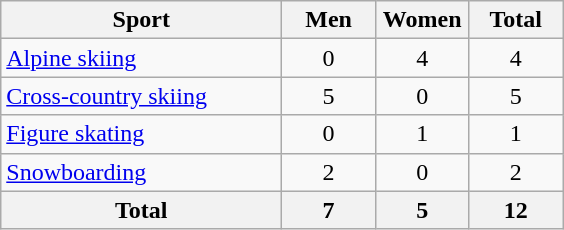<table class="wikitable sortable" style="text-align:center;">
<tr>
<th width=180>Sport</th>
<th width=55>Men</th>
<th width=55>Women</th>
<th width=55>Total</th>
</tr>
<tr>
<td align=left><a href='#'>Alpine skiing</a></td>
<td>0</td>
<td>4</td>
<td>4</td>
</tr>
<tr>
<td align=left><a href='#'>Cross-country skiing</a></td>
<td>5</td>
<td>0</td>
<td>5</td>
</tr>
<tr>
<td align=left><a href='#'>Figure skating</a></td>
<td>0</td>
<td>1</td>
<td>1</td>
</tr>
<tr>
<td align=left><a href='#'>Snowboarding</a></td>
<td>2</td>
<td>0</td>
<td>2</td>
</tr>
<tr>
<th>Total</th>
<th>7</th>
<th>5</th>
<th>12</th>
</tr>
</table>
